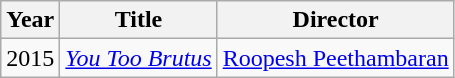<table class=wikitable>
<tr>
<th scope="col">Year</th>
<th scope="col">Title</th>
<th scope="col">Director</th>
</tr>
<tr>
<td>2015</td>
<td><em><a href='#'>You Too Brutus</a></em></td>
<td><a href='#'>Roopesh Peethambaran</a></td>
</tr>
</table>
